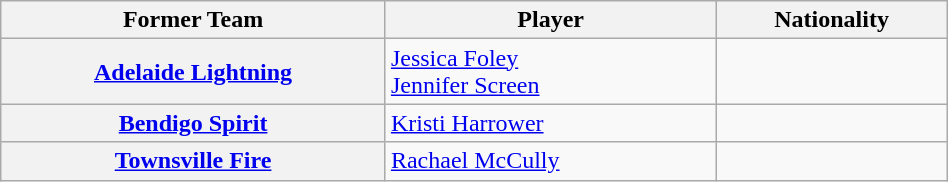<table class="wikitable" style="width:50%;">
<tr>
<th scope="col">Former Team</th>
<th scope="col">Player</th>
<th scope="col">Nationality</th>
</tr>
<tr>
<th scope="row"><a href='#'>Adelaide Lightning</a></th>
<td><a href='#'>Jessica Foley</a> <br> <a href='#'>Jennifer Screen</a></td>
<td> <br> </td>
</tr>
<tr>
<th scope="row"><a href='#'>Bendigo Spirit</a></th>
<td><a href='#'>Kristi Harrower</a></td>
<td></td>
</tr>
<tr>
<th scope="row"><a href='#'>Townsville Fire</a></th>
<td><a href='#'>Rachael McCully</a></td>
<td></td>
</tr>
</table>
